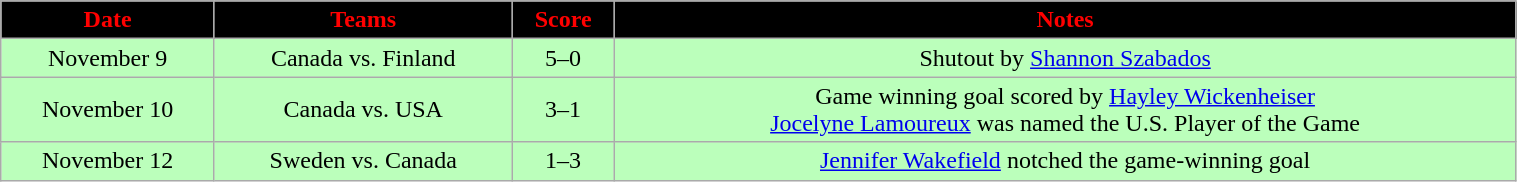<table class="wikitable" style="width:80%;">
<tr style="text-align:center; background:black; color:red;">
<td><strong>Date</strong></td>
<td><strong>Teams</strong></td>
<td><strong>Score</strong></td>
<td><strong>Notes</strong></td>
</tr>
<tr style="text-align:center; background:#bfb;">
<td>November 9</td>
<td>Canada vs. Finland</td>
<td>5–0</td>
<td>Shutout by <a href='#'>Shannon Szabados</a></td>
</tr>
<tr style="text-align:center; background:#bfb;">
<td>November 10</td>
<td>Canada vs. USA</td>
<td>3–1</td>
<td>Game winning goal scored by <a href='#'>Hayley Wickenheiser</a><br><a href='#'>Jocelyne Lamoureux</a> was named the U.S. Player of the Game</td>
</tr>
<tr style="text-align:center; background:#bfb;">
<td>November 12</td>
<td>Sweden vs. Canada</td>
<td>1–3</td>
<td><a href='#'>Jennifer Wakefield</a> notched the game-winning goal</td>
</tr>
</table>
